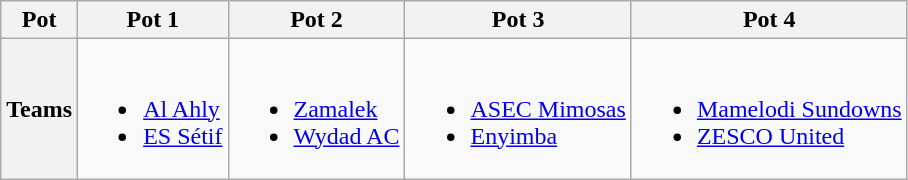<table class="wikitable">
<tr>
<th>Pot</th>
<th>Pot 1</th>
<th>Pot 2</th>
<th>Pot 3</th>
<th>Pot 4</th>
</tr>
<tr>
<th>Teams</th>
<td valign=top><br><ul><li> <a href='#'>Al Ahly</a> </li><li> <a href='#'>ES Sétif</a> </li></ul></td>
<td valign=top><br><ul><li> <a href='#'>Zamalek</a> </li><li> <a href='#'>Wydad AC</a> </li></ul></td>
<td valign=top><br><ul><li> <a href='#'>ASEC Mimosas</a> </li><li> <a href='#'>Enyimba</a> </li></ul></td>
<td valign=top><br><ul><li> <a href='#'>Mamelodi Sundowns</a></li><li> <a href='#'>ZESCO United</a></li></ul></td>
</tr>
</table>
